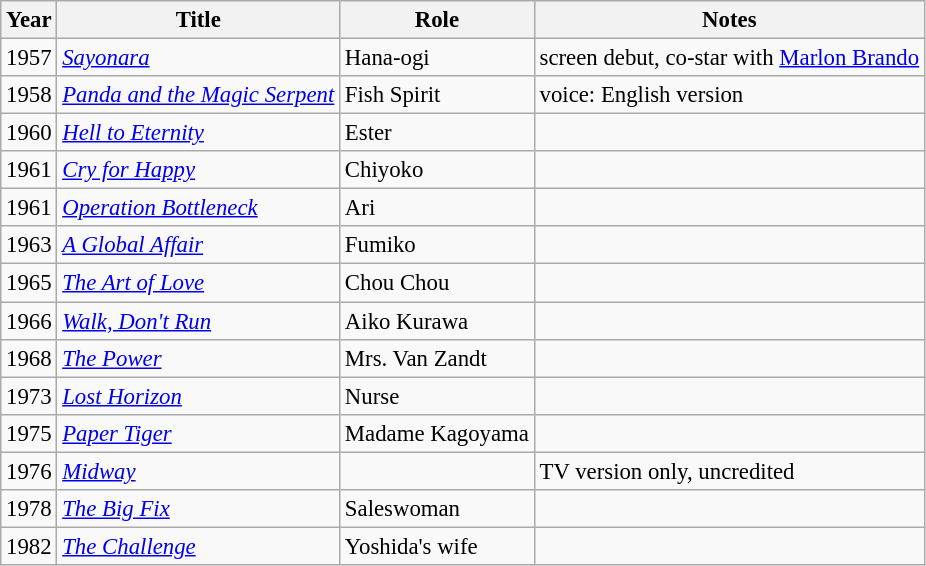<table class="wikitable" style="font-size: 95%;">
<tr>
<th>Year</th>
<th>Title</th>
<th>Role</th>
<th>Notes</th>
</tr>
<tr>
<td>1957</td>
<td><em><a href='#'>Sayonara</a></em></td>
<td>Hana-ogi</td>
<td>screen debut, co-star with <a href='#'>Marlon Brando</a></td>
</tr>
<tr>
<td>1958</td>
<td><em><a href='#'>Panda and the Magic Serpent</a></em></td>
<td>Fish Spirit</td>
<td>voice: English version</td>
</tr>
<tr>
<td>1960</td>
<td><em><a href='#'>Hell to Eternity</a></em></td>
<td>Ester</td>
<td></td>
</tr>
<tr>
<td>1961</td>
<td><em><a href='#'>Cry for Happy</a></em></td>
<td>Chiyoko</td>
<td></td>
</tr>
<tr>
<td>1961</td>
<td><em><a href='#'>Operation Bottleneck</a></em></td>
<td>Ari</td>
<td></td>
</tr>
<tr>
<td>1963</td>
<td><em><a href='#'>A Global Affair</a></em></td>
<td>Fumiko</td>
<td></td>
</tr>
<tr>
<td>1965</td>
<td><em><a href='#'>The Art of Love</a></em></td>
<td>Chou Chou</td>
<td></td>
</tr>
<tr>
<td>1966</td>
<td><em><a href='#'>Walk, Don't Run</a></em></td>
<td>Aiko Kurawa</td>
<td></td>
</tr>
<tr>
<td>1968</td>
<td><em><a href='#'>The Power</a></em></td>
<td>Mrs. Van Zandt</td>
<td></td>
</tr>
<tr>
<td>1973</td>
<td><em><a href='#'>Lost Horizon</a></em></td>
<td>Nurse</td>
<td></td>
</tr>
<tr>
<td>1975</td>
<td><em><a href='#'>Paper Tiger</a></em></td>
<td>Madame Kagoyama</td>
<td></td>
</tr>
<tr>
<td>1976</td>
<td><em><a href='#'>Midway</a></em></td>
<td></td>
<td>TV version only, uncredited</td>
</tr>
<tr>
<td>1978</td>
<td><em><a href='#'>The Big Fix</a></em></td>
<td>Saleswoman</td>
<td></td>
</tr>
<tr>
<td>1982</td>
<td><em><a href='#'>The Challenge</a></em></td>
<td>Yoshida's wife</td>
<td></td>
</tr>
</table>
